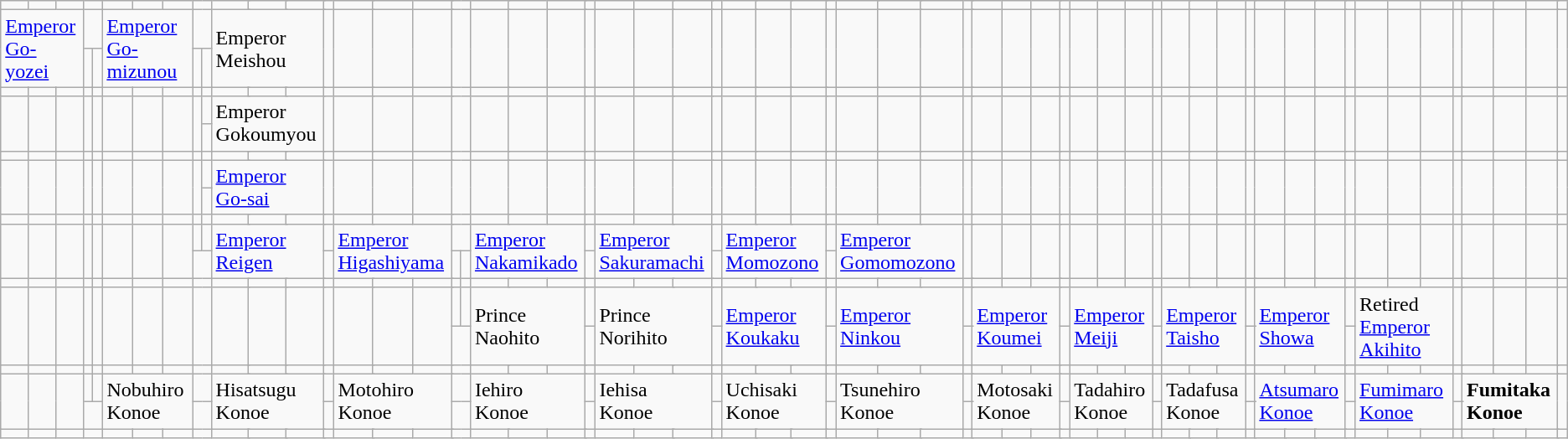<table class="wikitable mw-collapsible mw-collapsed">
<tr>
<td colspan="2" rowspan="2"></td>
<td colspan="2" rowspan="2"></td>
<td colspan="2" rowspan="2"></td>
<td colspan="2" rowspan="2"></td>
<td colspan="2" rowspan="2"></td>
<td colspan="2" rowspan="2"></td>
<td colspan="2" rowspan="2"></td>
<td colspan="2" rowspan="2"></td>
<td colspan="2" rowspan="2"></td>
<td colspan="2" rowspan="2"></td>
<td colspan="2" rowspan="2"></td>
<td colspan="2" rowspan="2"></td>
<td colspan="2" rowspan="2"></td>
<td colspan="2" rowspan="2"></td>
<td colspan="2" rowspan="2"></td>
<td colspan="2" rowspan="2"></td>
<td colspan="2" rowspan="2"></td>
<td colspan="2" rowspan="2"></td>
<td colspan="2" rowspan="2"></td>
<td colspan="2" rowspan="2"></td>
<td colspan="2" rowspan="2"></td>
<td colspan="2" rowspan="2"></td>
<td colspan="2" rowspan="2"></td>
<td colspan="2" rowspan="2"></td>
<td colspan="2" rowspan="2"></td>
<td colspan="2" rowspan="2"></td>
<td colspan="2" rowspan="2"></td>
<td colspan="2" rowspan="2"></td>
<td colspan="2" rowspan="2"></td>
<td colspan="2" rowspan="2"></td>
<td colspan="2" rowspan="2"></td>
<td colspan="2" rowspan="2"></td>
<td colspan="2" rowspan="2"></td>
<td colspan="2" rowspan="2"></td>
<td colspan="2" rowspan="2"></td>
<td colspan="2" rowspan="2"></td>
<td colspan="2" rowspan="2"></td>
<td colspan="2" rowspan="2"></td>
<td colspan="2" rowspan="2"></td>
<td colspan="2" rowspan="2"></td>
<td colspan="2" rowspan="2"></td>
<td colspan="2" rowspan="2"></td>
<td colspan="2" rowspan="2"></td>
<td colspan="2" rowspan="2"></td>
<td colspan="2" rowspan="2"></td>
<td colspan="2" rowspan="2"></td>
<td colspan="2" rowspan="2"></td>
<td colspan="2" rowspan="2"></td>
<td colspan="2" rowspan="2"></td>
<td colspan="2" rowspan="2"></td>
<td colspan="2" rowspan="2"></td>
<td colspan="2" rowspan="2"></td>
<td colspan="2" rowspan="2"></td>
<td colspan="2" rowspan="2"></td>
<td colspan="2" rowspan="2"></td>
<td colspan="2" rowspan="2"></td>
</tr>
<tr>
</tr>
<tr>
<td colspan="6" rowspan="2"><a href='#'>Emperor Go-yozei</a></td>
<td colspan="2"></td>
<td colspan="6" rowspan="2"><a href='#'>Emperor Go-mizunou</a></td>
<td colspan="2"></td>
<td colspan="6" rowspan="2">Emperor Meishou</td>
<td colspan="2" rowspan="2"></td>
<td colspan="2" rowspan="2"></td>
<td colspan="2" rowspan="2"></td>
<td colspan="2" rowspan="2"></td>
<td colspan="2" rowspan="2"></td>
<td colspan="2" rowspan="2"></td>
<td colspan="2" rowspan="2"></td>
<td colspan="2" rowspan="2"></td>
<td colspan="2" rowspan="2"></td>
<td colspan="2" rowspan="2"></td>
<td colspan="2" rowspan="2"></td>
<td colspan="2" rowspan="2"></td>
<td colspan="2" rowspan="2"></td>
<td colspan="2" rowspan="2"></td>
<td colspan="2" rowspan="2"></td>
<td colspan="2" rowspan="2"></td>
<td colspan="2" rowspan="2"></td>
<td colspan="2" rowspan="2"></td>
<td colspan="2" rowspan="2"></td>
<td colspan="2" rowspan="2"></td>
<td colspan="2" rowspan="2"></td>
<td colspan="2" rowspan="2"></td>
<td colspan="2" rowspan="2"></td>
<td colspan="2" rowspan="2"></td>
<td colspan="2" rowspan="2"></td>
<td colspan="2" rowspan="2"></td>
<td colspan="2" rowspan="2"></td>
<td colspan="2" rowspan="2"></td>
<td colspan="2" rowspan="2"></td>
<td colspan="2" rowspan="2"></td>
<td colspan="2" rowspan="2"></td>
<td colspan="2" rowspan="2"></td>
<td colspan="2" rowspan="2"></td>
<td colspan="2" rowspan="2"></td>
<td colspan="2" rowspan="2"></td>
<td colspan="2" rowspan="2"></td>
<td colspan="2" rowspan="2"></td>
<td colspan="2" rowspan="2"></td>
<td colspan="2" rowspan="2"></td>
<td colspan="2" rowspan="2"></td>
<td colspan="2" rowspan="2"></td>
<td colspan="2" rowspan="2"></td>
<td colspan="2" rowspan="2"></td>
<td colspan="2" rowspan="2"></td>
</tr>
<tr>
<td></td>
<td></td>
<td></td>
<td></td>
</tr>
<tr>
<td colspan="2" rowspan="2"></td>
<td colspan="2" rowspan="2"></td>
<td colspan="2" rowspan="2"></td>
<td rowspan="2"></td>
<td rowspan="2"></td>
<td colspan="2" rowspan="2"></td>
<td colspan="2" rowspan="2"></td>
<td colspan="2" rowspan="2"></td>
<td rowspan="2"></td>
<td rowspan="2"></td>
<td colspan="2" rowspan="2"></td>
<td colspan="2" rowspan="2"></td>
<td colspan="2" rowspan="2"></td>
<td colspan="2" rowspan="2"></td>
<td colspan="2" rowspan="2"></td>
<td colspan="2" rowspan="2"></td>
<td colspan="2" rowspan="2"></td>
<td colspan="2" rowspan="2"></td>
<td colspan="2" rowspan="2"></td>
<td colspan="2" rowspan="2"></td>
<td colspan="2" rowspan="2"></td>
<td colspan="2" rowspan="2"></td>
<td colspan="2" rowspan="2"></td>
<td colspan="2" rowspan="2"></td>
<td colspan="2" rowspan="2"></td>
<td colspan="2" rowspan="2"></td>
<td colspan="2" rowspan="2"></td>
<td colspan="2" rowspan="2"></td>
<td colspan="2" rowspan="2"></td>
<td colspan="2" rowspan="2"></td>
<td colspan="2" rowspan="2"></td>
<td colspan="2" rowspan="2"></td>
<td colspan="2" rowspan="2"></td>
<td colspan="2" rowspan="2"></td>
<td colspan="2" rowspan="2"></td>
<td colspan="2" rowspan="2"></td>
<td colspan="2" rowspan="2"></td>
<td colspan="2" rowspan="2"></td>
<td colspan="2" rowspan="2"></td>
<td colspan="2" rowspan="2"></td>
<td colspan="2" rowspan="2"></td>
<td colspan="2" rowspan="2"></td>
<td colspan="2" rowspan="2"></td>
<td colspan="2" rowspan="2"></td>
<td colspan="2" rowspan="2"></td>
<td colspan="2" rowspan="2"></td>
<td colspan="2" rowspan="2"></td>
<td colspan="2" rowspan="2"></td>
<td colspan="2" rowspan="2"></td>
<td colspan="2" rowspan="2"></td>
<td colspan="2" rowspan="2"></td>
<td colspan="2" rowspan="2"></td>
<td colspan="2" rowspan="2"></td>
<td colspan="2" rowspan="2"></td>
<td colspan="2" rowspan="2"></td>
<td colspan="2" rowspan="2"></td>
<td colspan="2" rowspan="2"></td>
<td colspan="2" rowspan="2"></td>
</tr>
<tr>
</tr>
<tr>
<td colspan="2" rowspan="2"></td>
<td colspan="2" rowspan="2"></td>
<td colspan="2" rowspan="2"></td>
<td rowspan="2"></td>
<td rowspan="2"></td>
<td colspan="2" rowspan="2"></td>
<td colspan="2" rowspan="2"></td>
<td colspan="2" rowspan="2"></td>
<td rowspan="2"></td>
<td></td>
<td colspan="6" rowspan="2">Emperor Gokoumyou</td>
<td colspan="2" rowspan="2"></td>
<td colspan="2" rowspan="2"></td>
<td colspan="2" rowspan="2"></td>
<td colspan="2" rowspan="2"></td>
<td colspan="2" rowspan="2"></td>
<td colspan="2" rowspan="2"></td>
<td colspan="2" rowspan="2"></td>
<td colspan="2" rowspan="2"></td>
<td colspan="2" rowspan="2"></td>
<td colspan="2" rowspan="2"></td>
<td colspan="2" rowspan="2"></td>
<td colspan="2" rowspan="2"></td>
<td colspan="2" rowspan="2"></td>
<td colspan="2" rowspan="2"></td>
<td colspan="2" rowspan="2"></td>
<td colspan="2" rowspan="2"></td>
<td colspan="2" rowspan="2"></td>
<td colspan="2" rowspan="2"></td>
<td colspan="2" rowspan="2"></td>
<td colspan="2" rowspan="2"></td>
<td colspan="2" rowspan="2"></td>
<td colspan="2" rowspan="2"></td>
<td colspan="2" rowspan="2"></td>
<td colspan="2" rowspan="2"></td>
<td colspan="2" rowspan="2"></td>
<td colspan="2" rowspan="2"></td>
<td colspan="2" rowspan="2"></td>
<td colspan="2" rowspan="2"></td>
<td colspan="2" rowspan="2"></td>
<td colspan="2" rowspan="2"></td>
<td colspan="2" rowspan="2"></td>
<td colspan="2" rowspan="2"></td>
<td colspan="2" rowspan="2"></td>
<td colspan="2" rowspan="2"></td>
<td colspan="2" rowspan="2"></td>
<td colspan="2" rowspan="2"></td>
<td colspan="2" rowspan="2"></td>
<td colspan="2" rowspan="2"></td>
<td colspan="2" rowspan="2"></td>
<td colspan="2" rowspan="2"></td>
<td colspan="2" rowspan="2"></td>
<td colspan="2" rowspan="2"></td>
<td colspan="2" rowspan="2"></td>
<td colspan="2" rowspan="2"></td>
</tr>
<tr>
<td></td>
</tr>
<tr>
<td colspan="2" rowspan="2"></td>
<td colspan="2" rowspan="2"></td>
<td colspan="2" rowspan="2"></td>
<td rowspan="2"></td>
<td rowspan="2"></td>
<td colspan="2" rowspan="2"></td>
<td colspan="2" rowspan="2"></td>
<td colspan="2" rowspan="2"></td>
<td rowspan="2"></td>
<td rowspan="2"></td>
<td colspan="2" rowspan="2"></td>
<td colspan="2" rowspan="2"></td>
<td colspan="2" rowspan="2"></td>
<td colspan="2" rowspan="2"></td>
<td colspan="2" rowspan="2"></td>
<td colspan="2" rowspan="2"></td>
<td colspan="2" rowspan="2"></td>
<td colspan="2" rowspan="2"></td>
<td colspan="2" rowspan="2"></td>
<td colspan="2" rowspan="2"></td>
<td colspan="2" rowspan="2"></td>
<td colspan="2" rowspan="2"></td>
<td colspan="2" rowspan="2"></td>
<td colspan="2" rowspan="2"></td>
<td colspan="2" rowspan="2"></td>
<td colspan="2" rowspan="2"></td>
<td colspan="2" rowspan="2"></td>
<td colspan="2" rowspan="2"></td>
<td colspan="2" rowspan="2"></td>
<td colspan="2" rowspan="2"></td>
<td colspan="2" rowspan="2"></td>
<td colspan="2" rowspan="2"></td>
<td colspan="2" rowspan="2"></td>
<td colspan="2" rowspan="2"></td>
<td colspan="2" rowspan="2"></td>
<td colspan="2" rowspan="2"></td>
<td colspan="2" rowspan="2"></td>
<td colspan="2" rowspan="2"></td>
<td colspan="2" rowspan="2"></td>
<td colspan="2" rowspan="2"></td>
<td colspan="2" rowspan="2"></td>
<td colspan="2" rowspan="2"></td>
<td colspan="2" rowspan="2"></td>
<td colspan="2" rowspan="2"></td>
<td colspan="2" rowspan="2"></td>
<td colspan="2" rowspan="2"></td>
<td colspan="2" rowspan="2"></td>
<td colspan="2" rowspan="2"></td>
<td colspan="2" rowspan="2"></td>
<td colspan="2" rowspan="2"></td>
<td colspan="2" rowspan="2"></td>
<td colspan="2" rowspan="2"></td>
<td colspan="2" rowspan="2"></td>
<td colspan="2" rowspan="2"></td>
<td colspan="2" rowspan="2"></td>
<td colspan="2" rowspan="2"></td>
<td colspan="2" rowspan="2"></td>
<td colspan="2" rowspan="2"></td>
</tr>
<tr>
</tr>
<tr>
<td colspan="2" rowspan="2"></td>
<td colspan="2" rowspan="2"></td>
<td colspan="2" rowspan="2"></td>
<td rowspan="2"></td>
<td rowspan="2"></td>
<td colspan="2" rowspan="2"></td>
<td colspan="2" rowspan="2"></td>
<td colspan="2" rowspan="2"></td>
<td rowspan="2"></td>
<td></td>
<td colspan="6" rowspan="2"><a href='#'>Emperor Go-sai</a></td>
<td colspan="2" rowspan="2"></td>
<td colspan="2" rowspan="2"></td>
<td colspan="2" rowspan="2"></td>
<td colspan="2" rowspan="2"></td>
<td colspan="2" rowspan="2"></td>
<td colspan="2" rowspan="2"></td>
<td colspan="2" rowspan="2"></td>
<td colspan="2" rowspan="2"></td>
<td colspan="2" rowspan="2"></td>
<td colspan="2" rowspan="2"></td>
<td colspan="2" rowspan="2"></td>
<td colspan="2" rowspan="2"></td>
<td colspan="2" rowspan="2"></td>
<td colspan="2" rowspan="2"></td>
<td colspan="2" rowspan="2"></td>
<td colspan="2" rowspan="2"></td>
<td colspan="2" rowspan="2"></td>
<td colspan="2" rowspan="2"></td>
<td colspan="2" rowspan="2"></td>
<td colspan="2" rowspan="2"></td>
<td colspan="2" rowspan="2"></td>
<td colspan="2" rowspan="2"></td>
<td colspan="2" rowspan="2"></td>
<td colspan="2" rowspan="2"></td>
<td colspan="2" rowspan="2"></td>
<td colspan="2" rowspan="2"></td>
<td colspan="2" rowspan="2"></td>
<td colspan="2" rowspan="2"></td>
<td colspan="2" rowspan="2"></td>
<td colspan="2" rowspan="2"></td>
<td colspan="2" rowspan="2"></td>
<td colspan="2" rowspan="2"></td>
<td colspan="2" rowspan="2"></td>
<td colspan="2" rowspan="2"></td>
<td colspan="2" rowspan="2"></td>
<td colspan="2" rowspan="2"></td>
<td colspan="2" rowspan="2"></td>
<td colspan="2" rowspan="2"></td>
<td colspan="2" rowspan="2"></td>
<td colspan="2" rowspan="2"></td>
<td colspan="2" rowspan="2"></td>
<td colspan="2" rowspan="2"></td>
<td colspan="2" rowspan="2"></td>
<td colspan="2" rowspan="2"></td>
</tr>
<tr>
<td></td>
</tr>
<tr>
<td colspan="2" rowspan="2"></td>
<td colspan="2" rowspan="2"></td>
<td colspan="2" rowspan="2"></td>
<td rowspan="2"></td>
<td rowspan="2"></td>
<td colspan="2" rowspan="2"></td>
<td colspan="2" rowspan="2"></td>
<td colspan="2" rowspan="2"></td>
<td rowspan="2"></td>
<td rowspan="2"></td>
<td colspan="2" rowspan="2"></td>
<td colspan="2" rowspan="2"></td>
<td colspan="2" rowspan="2"></td>
<td colspan="2" rowspan="2"></td>
<td colspan="2" rowspan="2"></td>
<td colspan="2" rowspan="2"></td>
<td colspan="2" rowspan="2"></td>
<td colspan="2" rowspan="2"></td>
<td colspan="2" rowspan="2"></td>
<td colspan="2" rowspan="2"></td>
<td colspan="2" rowspan="2"></td>
<td colspan="2" rowspan="2"></td>
<td colspan="2" rowspan="2"></td>
<td colspan="2" rowspan="2"></td>
<td colspan="2" rowspan="2"></td>
<td colspan="2" rowspan="2"></td>
<td colspan="2" rowspan="2"></td>
<td colspan="2" rowspan="2"></td>
<td colspan="2" rowspan="2"></td>
<td colspan="2" rowspan="2"></td>
<td colspan="2" rowspan="2"></td>
<td colspan="2" rowspan="2"></td>
<td colspan="2" rowspan="2"></td>
<td colspan="2" rowspan="2"></td>
<td colspan="2" rowspan="2"></td>
<td colspan="2" rowspan="2"></td>
<td colspan="2" rowspan="2"></td>
<td colspan="2" rowspan="2"></td>
<td colspan="2" rowspan="2"></td>
<td colspan="2" rowspan="2"></td>
<td colspan="2" rowspan="2"></td>
<td colspan="2" rowspan="2"></td>
<td colspan="2" rowspan="2"></td>
<td colspan="2" rowspan="2"></td>
<td colspan="2" rowspan="2"></td>
<td colspan="2" rowspan="2"></td>
<td colspan="2" rowspan="2"></td>
<td colspan="2" rowspan="2"></td>
<td colspan="2" rowspan="2"></td>
<td colspan="2" rowspan="2"></td>
<td colspan="2" rowspan="2"></td>
<td colspan="2" rowspan="2"></td>
<td colspan="2" rowspan="2"></td>
<td colspan="2" rowspan="2"></td>
<td colspan="2" rowspan="2"></td>
<td colspan="2" rowspan="2"></td>
<td colspan="2" rowspan="2"></td>
<td colspan="2" rowspan="2"></td>
</tr>
<tr>
</tr>
<tr>
<td colspan="2" rowspan="2"></td>
<td colspan="2" rowspan="2"></td>
<td colspan="2" rowspan="2"></td>
<td rowspan="2"></td>
<td rowspan="2"></td>
<td colspan="2" rowspan="2"></td>
<td colspan="2" rowspan="2"></td>
<td colspan="2" rowspan="2"></td>
<td></td>
<td></td>
<td colspan="6" rowspan="2"><a href='#'>Emperor Reigen</a></td>
<td colspan="2"></td>
<td colspan="6" rowspan="2"><a href='#'>Emperor Higashiyama</a></td>
<td colspan="2"></td>
<td colspan="6" rowspan="2"><a href='#'>Emperor Nakamikado</a></td>
<td colspan="2"></td>
<td colspan="6" rowspan="2"><a href='#'>Emperor Sakuramachi</a></td>
<td colspan="2"></td>
<td colspan="6" rowspan="2"><a href='#'>Emperor Momozono</a></td>
<td colspan="2"></td>
<td colspan="6" rowspan="2"><a href='#'>Emperor Gomomozono</a></td>
<td colspan="2" rowspan="2"></td>
<td colspan="2" rowspan="2"></td>
<td colspan="2" rowspan="2"></td>
<td colspan="2" rowspan="2"></td>
<td colspan="2" rowspan="2"></td>
<td colspan="2" rowspan="2"></td>
<td colspan="2" rowspan="2"></td>
<td colspan="2" rowspan="2"></td>
<td colspan="2" rowspan="2"></td>
<td colspan="2" rowspan="2"></td>
<td colspan="2" rowspan="2"></td>
<td colspan="2" rowspan="2"></td>
<td colspan="2" rowspan="2"></td>
<td colspan="2" rowspan="2"></td>
<td colspan="2" rowspan="2"></td>
<td colspan="2" rowspan="2"></td>
<td colspan="2" rowspan="2"></td>
<td colspan="2" rowspan="2"></td>
<td colspan="2" rowspan="2"></td>
<td colspan="2" rowspan="2"></td>
<td colspan="2" rowspan="2"></td>
<td colspan="2" rowspan="2"></td>
<td colspan="2" rowspan="2"></td>
<td colspan="2" rowspan="2"></td>
</tr>
<tr>
<td colspan="2"></td>
<td colspan="2"></td>
<td></td>
<td></td>
<td colspan="2"></td>
<td colspan="2"></td>
<td colspan="2"></td>
</tr>
<tr>
<td colspan="2" rowspan="2"></td>
<td colspan="2" rowspan="2"></td>
<td colspan="2" rowspan="2"></td>
<td rowspan="2"></td>
<td rowspan="2"></td>
<td colspan="2" rowspan="2"></td>
<td colspan="2" rowspan="2"></td>
<td colspan="2" rowspan="2"></td>
<td colspan="2" rowspan="2"></td>
<td colspan="2" rowspan="2"></td>
<td colspan="2" rowspan="2"></td>
<td colspan="2" rowspan="2"></td>
<td colspan="2" rowspan="2"></td>
<td colspan="2" rowspan="2"></td>
<td colspan="2" rowspan="2"></td>
<td colspan="2" rowspan="2"></td>
<td rowspan="2"></td>
<td rowspan="2"></td>
<td colspan="2" rowspan="2"></td>
<td colspan="2" rowspan="2"></td>
<td colspan="2" rowspan="2"></td>
<td colspan="2" rowspan="2"></td>
<td colspan="2" rowspan="2"></td>
<td colspan="2" rowspan="2"></td>
<td colspan="2" rowspan="2"></td>
<td colspan="2" rowspan="2"></td>
<td colspan="2" rowspan="2"></td>
<td colspan="2" rowspan="2"></td>
<td colspan="2" rowspan="2"></td>
<td colspan="2" rowspan="2"></td>
<td colspan="2" rowspan="2"></td>
<td colspan="2" rowspan="2"></td>
<td colspan="2" rowspan="2"></td>
<td colspan="2" rowspan="2"></td>
<td colspan="2" rowspan="2"></td>
<td colspan="2" rowspan="2"></td>
<td colspan="2" rowspan="2"></td>
<td colspan="2" rowspan="2"></td>
<td colspan="2" rowspan="2"></td>
<td colspan="2" rowspan="2"></td>
<td colspan="2" rowspan="2"></td>
<td colspan="2" rowspan="2"></td>
<td colspan="2" rowspan="2"></td>
<td colspan="2" rowspan="2"></td>
<td colspan="2" rowspan="2"></td>
<td colspan="2" rowspan="2"></td>
<td colspan="2" rowspan="2"></td>
<td colspan="2" rowspan="2"></td>
<td colspan="2" rowspan="2"></td>
<td colspan="2" rowspan="2"></td>
<td colspan="2" rowspan="2"></td>
<td colspan="2" rowspan="2"></td>
<td colspan="2" rowspan="2"></td>
<td colspan="2" rowspan="2"></td>
<td colspan="2" rowspan="2"></td>
<td colspan="2" rowspan="2"></td>
<td colspan="2" rowspan="2"></td>
<td colspan="2" rowspan="2"></td>
</tr>
<tr>
</tr>
<tr>
<td colspan="2" rowspan="2"></td>
<td colspan="2" rowspan="2"></td>
<td colspan="2" rowspan="2"></td>
<td rowspan="2"></td>
<td rowspan="2"></td>
<td colspan="2" rowspan="2"></td>
<td colspan="2" rowspan="2"></td>
<td colspan="2" rowspan="2"></td>
<td colspan="2" rowspan="2"></td>
<td colspan="2" rowspan="2"></td>
<td colspan="2" rowspan="2"></td>
<td colspan="2" rowspan="2"></td>
<td colspan="2" rowspan="2"></td>
<td colspan="2" rowspan="2"></td>
<td colspan="2" rowspan="2"></td>
<td colspan="2" rowspan="2"></td>
<td></td>
<td></td>
<td colspan="6" rowspan="2">Prince Naohito</td>
<td colspan="2"></td>
<td colspan="6" rowspan="2">Prince<br>Norihito</td>
<td colspan="2"></td>
<td colspan="6" rowspan="2"><a href='#'>Emperor</a><br><a href='#'>Koukaku</a></td>
<td colspan="2"></td>
<td colspan="6" rowspan="2"><a href='#'>Emperor Ninkou</a></td>
<td colspan="2"></td>
<td colspan="6" rowspan="2"><a href='#'>Emperor Koumei</a></td>
<td colspan="2"></td>
<td colspan="6" rowspan="2"><a href='#'>Emperor Meiji</a></td>
<td colspan="2"></td>
<td colspan="6" rowspan="2"><a href='#'>Emperor Taisho</a></td>
<td colspan="2"></td>
<td colspan="6" rowspan="2"><a href='#'>Emperor Showa</a></td>
<td colspan="2"></td>
<td colspan="6" rowspan="2">Retired <a href='#'>Emperor Akihito</a></td>
<td colspan="2" rowspan="2"></td>
<td colspan="2" rowspan="2"></td>
<td colspan="2" rowspan="2"></td>
<td colspan="2" rowspan="2"></td>
</tr>
<tr>
<td colspan="2"></td>
<td colspan="2"></td>
<td colspan="2"></td>
<td colspan="2"></td>
<td colspan="2"></td>
<td colspan="2"></td>
<td colspan="2"></td>
<td colspan="2"></td>
<td colspan="2"></td>
</tr>
<tr>
<td colspan="2" rowspan="2"></td>
<td colspan="2" rowspan="2"></td>
<td colspan="2" rowspan="2"></td>
<td rowspan="2"></td>
<td rowspan="2"></td>
<td colspan="2" rowspan="2"></td>
<td colspan="2" rowspan="2"></td>
<td colspan="2" rowspan="2"></td>
<td colspan="2" rowspan="2"></td>
<td colspan="2" rowspan="2"></td>
<td colspan="2" rowspan="2"></td>
<td colspan="2" rowspan="2"></td>
<td colspan="2" rowspan="2"></td>
<td colspan="2" rowspan="2"></td>
<td colspan="2" rowspan="2"></td>
<td colspan="2" rowspan="2"></td>
<td colspan="2" rowspan="2"></td>
<td colspan="2" rowspan="2"></td>
<td colspan="2" rowspan="2"></td>
<td colspan="2" rowspan="2"></td>
<td colspan="2" rowspan="2"></td>
<td colspan="2" rowspan="2"></td>
<td colspan="2" rowspan="2"></td>
<td colspan="2" rowspan="2"></td>
<td colspan="2" rowspan="2"></td>
<td colspan="2" rowspan="2"></td>
<td colspan="2" rowspan="2"></td>
<td colspan="2" rowspan="2"></td>
<td colspan="2" rowspan="2"></td>
<td colspan="2" rowspan="2"></td>
<td colspan="2" rowspan="2"></td>
<td colspan="2" rowspan="2"></td>
<td colspan="2" rowspan="2"></td>
<td colspan="2" rowspan="2"></td>
<td colspan="2" rowspan="2"></td>
<td colspan="2" rowspan="2"></td>
<td colspan="2" rowspan="2"></td>
<td colspan="2" rowspan="2"></td>
<td colspan="2" rowspan="2"></td>
<td colspan="2" rowspan="2"></td>
<td colspan="2" rowspan="2"></td>
<td colspan="2" rowspan="2"></td>
<td colspan="2" rowspan="2"></td>
<td colspan="2" rowspan="2"></td>
<td colspan="2" rowspan="2"></td>
<td colspan="2" rowspan="2"></td>
<td colspan="2" rowspan="2"></td>
<td colspan="2" rowspan="2"></td>
<td colspan="2" rowspan="2"></td>
<td colspan="2" rowspan="2"></td>
<td colspan="2" rowspan="2"></td>
<td colspan="2" rowspan="2"></td>
<td colspan="2" rowspan="2"></td>
<td colspan="2" rowspan="2"></td>
<td colspan="2" rowspan="2"></td>
<td colspan="2" rowspan="2"></td>
<td colspan="2" rowspan="2"></td>
</tr>
<tr>
</tr>
<tr>
<td colspan="2" rowspan="2"></td>
<td colspan="2" rowspan="2"></td>
<td colspan="2" rowspan="2"></td>
<td></td>
<td></td>
<td colspan="6" rowspan="2">Nobuhiro Konoe</td>
<td colspan="2"></td>
<td colspan="6" rowspan="2">Hisatsugu Konoe</td>
<td colspan="2"></td>
<td colspan="6" rowspan="2">Motohiro<br>Konoe</td>
<td colspan="2"></td>
<td colspan="6" rowspan="2">Iehiro<br>Konoe</td>
<td colspan="2"></td>
<td colspan="6" rowspan="2">Iehisa<br>Konoe</td>
<td colspan="2"></td>
<td colspan="6" rowspan="2">Uchisaki<br>Konoe</td>
<td colspan="2"></td>
<td colspan="6" rowspan="2">Tsunehiro Konoe</td>
<td colspan="2"></td>
<td colspan="6" rowspan="2">Motosaki<br>Konoe</td>
<td colspan="2"></td>
<td colspan="6" rowspan="2">Tadahiro Konoe</td>
<td colspan="2"></td>
<td colspan="6" rowspan="2">Tadafusa<br>Konoe</td>
<td colspan="2"></td>
<td colspan="6" rowspan="2"><a href='#'>Atsumaro Konoe</a></td>
<td colspan="2"></td>
<td colspan="6" rowspan="2"><a href='#'>Fumimaro</a><br><a href='#'>Konoe</a></td>
<td colspan="2"></td>
<td colspan="6" rowspan="2"><strong>Fumitaka Konoe</strong></td>
</tr>
<tr>
<td colspan="2"></td>
<td colspan="2"></td>
<td colspan="2"></td>
<td colspan="2"></td>
<td colspan="2"></td>
<td colspan="2"></td>
<td colspan="2"></td>
<td colspan="2"></td>
<td colspan="2"></td>
<td colspan="2"></td>
<td colspan="2"></td>
<td colspan="2"></td>
<td colspan="2"></td>
</tr>
<tr>
<td colspan="2" rowspan="2"></td>
<td colspan="2" rowspan="2"></td>
<td colspan="2" rowspan="2"></td>
<td colspan="2" rowspan="2"></td>
<td colspan="2" rowspan="2"></td>
<td colspan="2" rowspan="2"></td>
<td colspan="2" rowspan="2"></td>
<td colspan="2" rowspan="2"></td>
<td colspan="2" rowspan="2"></td>
<td colspan="2" rowspan="2"></td>
<td colspan="2" rowspan="2"></td>
<td colspan="2" rowspan="2"></td>
<td colspan="2" rowspan="2"></td>
<td colspan="2" rowspan="2"></td>
<td colspan="2" rowspan="2"></td>
<td colspan="2" rowspan="2"></td>
<td colspan="2" rowspan="2"></td>
<td colspan="2" rowspan="2"></td>
<td colspan="2" rowspan="2"></td>
<td colspan="2" rowspan="2"></td>
<td colspan="2" rowspan="2"></td>
<td colspan="2" rowspan="2"></td>
<td colspan="2" rowspan="2"></td>
<td colspan="2" rowspan="2"></td>
<td colspan="2" rowspan="2"></td>
<td colspan="2" rowspan="2"></td>
<td colspan="2" rowspan="2"></td>
<td colspan="2" rowspan="2"></td>
<td colspan="2" rowspan="2"></td>
<td colspan="2" rowspan="2"></td>
<td colspan="2" rowspan="2"></td>
<td colspan="2" rowspan="2"></td>
<td colspan="2" rowspan="2"></td>
<td colspan="2" rowspan="2"></td>
<td colspan="2" rowspan="2"></td>
<td colspan="2" rowspan="2"></td>
<td colspan="2" rowspan="2"></td>
<td colspan="2" rowspan="2"></td>
<td colspan="2" rowspan="2"></td>
<td colspan="2" rowspan="2"></td>
<td colspan="2" rowspan="2"></td>
<td colspan="2" rowspan="2"></td>
<td colspan="2" rowspan="2"></td>
<td colspan="2" rowspan="2"></td>
<td colspan="2" rowspan="2"></td>
<td colspan="2" rowspan="2"></td>
<td colspan="2" rowspan="2"></td>
<td colspan="2" rowspan="2"></td>
<td colspan="2" rowspan="2"></td>
<td colspan="2" rowspan="2"></td>
<td colspan="2" rowspan="2"></td>
<td colspan="2" rowspan="2"></td>
<td colspan="2" rowspan="2"></td>
<td colspan="2" rowspan="2"></td>
<td colspan="2" rowspan="2"></td>
<td colspan="2" rowspan="2"></td>
</tr>
<tr>
</tr>
</table>
